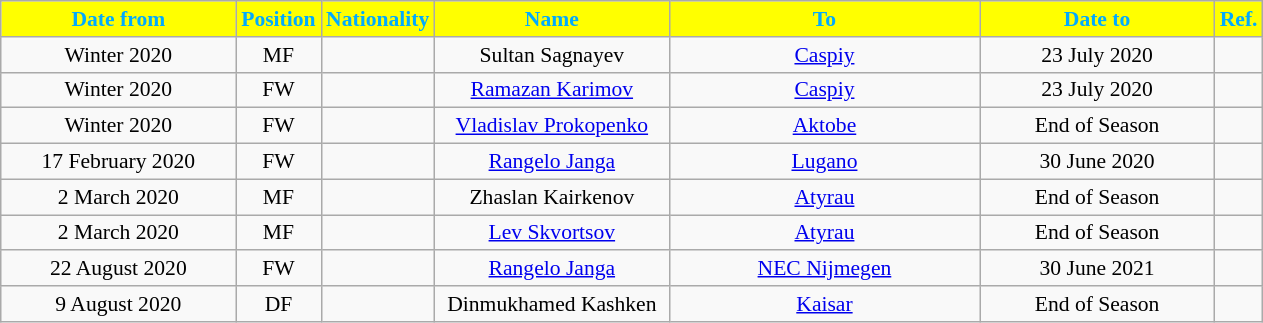<table class="wikitable" style="text-align:center; font-size:90%; ">
<tr>
<th style="background:#ffff00; color:#00AAFF; width:150px;">Date from</th>
<th style="background:#ffff00; color:#00AAFF; width:50px;">Position</th>
<th style="background:#ffff00; color:#00AAFF; width:50px;">Nationality</th>
<th style="background:#ffff00; color:#00AAFF; width:150px;">Name</th>
<th style="background:#ffff00; color:#00AAFF; width:200px;">To</th>
<th style="background:#ffff00; color:#00AAFF; width:150px;">Date to</th>
<th style="background:#ffff00; color:#00AAFF; width:25px;">Ref.</th>
</tr>
<tr>
<td>Winter 2020</td>
<td>MF</td>
<td></td>
<td>Sultan Sagnayev</td>
<td><a href='#'>Caspiy</a></td>
<td>23 July 2020</td>
<td></td>
</tr>
<tr>
<td>Winter 2020</td>
<td>FW</td>
<td></td>
<td><a href='#'>Ramazan Karimov</a></td>
<td><a href='#'>Caspiy</a></td>
<td>23 July 2020</td>
<td></td>
</tr>
<tr>
<td>Winter 2020</td>
<td>FW</td>
<td></td>
<td><a href='#'>Vladislav Prokopenko</a></td>
<td><a href='#'>Aktobe</a></td>
<td>End of Season</td>
<td></td>
</tr>
<tr>
<td>17 February 2020</td>
<td>FW</td>
<td></td>
<td><a href='#'>Rangelo Janga</a></td>
<td><a href='#'>Lugano</a></td>
<td>30 June 2020</td>
<td></td>
</tr>
<tr>
<td>2 March 2020</td>
<td>MF</td>
<td></td>
<td>Zhaslan Kairkenov</td>
<td><a href='#'>Atyrau</a></td>
<td>End of Season</td>
<td></td>
</tr>
<tr>
<td>2 March 2020</td>
<td>MF</td>
<td></td>
<td><a href='#'>Lev Skvortsov</a></td>
<td><a href='#'>Atyrau</a></td>
<td>End of Season</td>
<td></td>
</tr>
<tr>
<td>22 August 2020</td>
<td>FW</td>
<td></td>
<td><a href='#'>Rangelo Janga</a></td>
<td><a href='#'>NEC Nijmegen</a></td>
<td>30 June 2021</td>
<td></td>
</tr>
<tr>
<td>9 August 2020</td>
<td>DF</td>
<td></td>
<td>Dinmukhamed Kashken</td>
<td><a href='#'>Kaisar</a></td>
<td>End of Season</td>
<td></td>
</tr>
</table>
